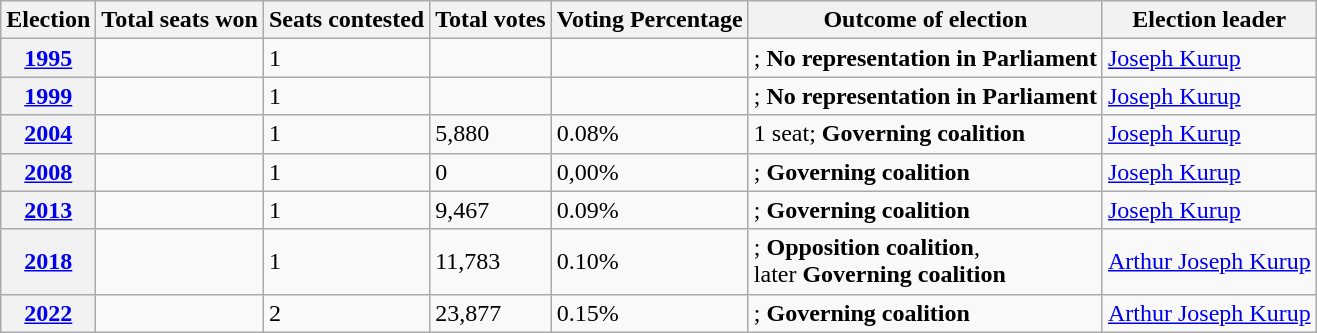<table class="wikitable">
<tr>
<th>Election</th>
<th>Total seats won</th>
<th>Seats contested</th>
<th>Total votes</th>
<th>Voting Percentage</th>
<th>Outcome of election</th>
<th>Election leader</th>
</tr>
<tr>
<th><a href='#'>1995</a></th>
<td></td>
<td>1</td>
<td></td>
<td></td>
<td>; <strong>No representation in Parliament</strong> </td>
<td><a href='#'>Joseph Kurup</a></td>
</tr>
<tr>
<th><a href='#'>1999</a></th>
<td></td>
<td>1</td>
<td></td>
<td></td>
<td>; <strong>No representation in Parliament</strong> </td>
<td><a href='#'>Joseph Kurup</a></td>
</tr>
<tr>
<th><a href='#'>2004</a></th>
<td></td>
<td>1</td>
<td>5,880</td>
<td>0.08%</td>
<td>1 seat; <strong>Governing coalition</strong> </td>
<td><a href='#'>Joseph Kurup</a></td>
</tr>
<tr>
<th><a href='#'>2008</a></th>
<td></td>
<td>1</td>
<td>0</td>
<td>0,00%</td>
<td>; <strong>Governing coalition</strong> </td>
<td><a href='#'>Joseph Kurup</a></td>
</tr>
<tr>
<th><a href='#'>2013</a></th>
<td></td>
<td>1</td>
<td>9,467</td>
<td>0.09%</td>
<td>; <strong>Governing coalition</strong> </td>
<td><a href='#'>Joseph Kurup</a></td>
</tr>
<tr>
<th><a href='#'>2018</a></th>
<td></td>
<td>1</td>
<td>11,783</td>
<td>0.10%</td>
<td>; <strong>Opposition coalition</strong>, <br> later <strong>Governing coalition</strong> </td>
<td><a href='#'>Arthur Joseph Kurup</a></td>
</tr>
<tr>
<th><a href='#'>2022</a></th>
<td></td>
<td>2 <br></td>
<td>23,877</td>
<td>0.15%</td>
<td>; <strong>Governing coalition</strong> </td>
<td><a href='#'>Arthur Joseph Kurup</a></td>
</tr>
</table>
